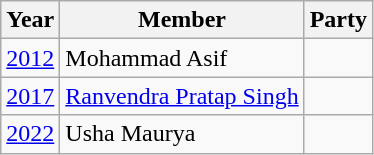<table class="wikitable sortable">
<tr>
<th>Year</th>
<th>Member</th>
<th colspan="2">Party</th>
</tr>
<tr>
<td><a href='#'>2012</a></td>
<td>Mohammad Asif </td>
<td></td>
</tr>
<tr>
<td><a href='#'>2017</a></td>
<td><a href='#'>Ranvendra Pratap Singh</a></td>
<td></td>
</tr>
<tr>
<td><a href='#'>2022</a></td>
<td>Usha Maurya </td>
<td></td>
</tr>
</table>
